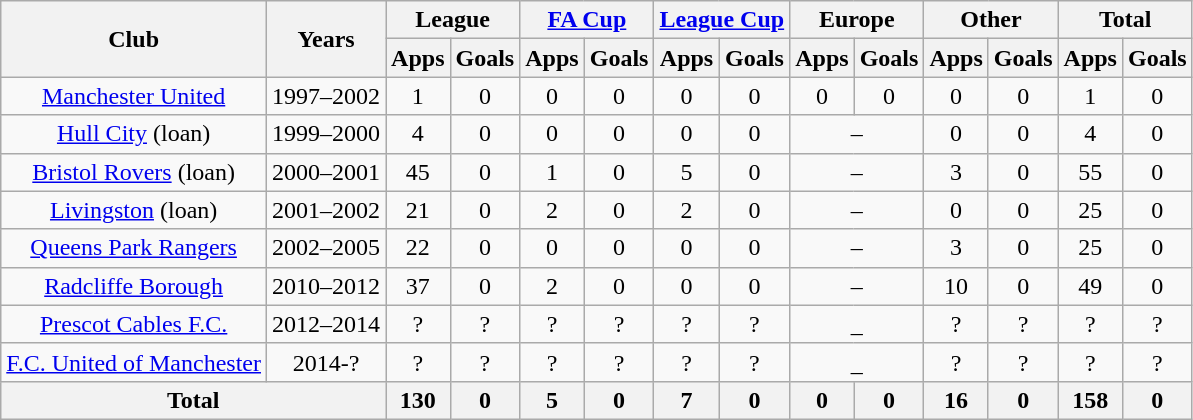<table class="wikitable" style="text-align: center;">
<tr>
<th rowspan="2">Club</th>
<th rowspan="2">Years</th>
<th colspan="2">League</th>
<th colspan="2"><a href='#'>FA Cup</a></th>
<th colspan="2"><a href='#'>League Cup</a></th>
<th colspan="2">Europe</th>
<th colspan="2">Other</th>
<th colspan="2">Total</th>
</tr>
<tr>
<th>Apps</th>
<th>Goals</th>
<th>Apps</th>
<th>Goals</th>
<th>Apps</th>
<th>Goals</th>
<th>Apps</th>
<th>Goals</th>
<th>Apps</th>
<th>Goals</th>
<th>Apps</th>
<th>Goals</th>
</tr>
<tr>
<td><a href='#'>Manchester United</a></td>
<td>1997–2002</td>
<td>1</td>
<td>0</td>
<td>0</td>
<td>0</td>
<td>0</td>
<td>0</td>
<td>0</td>
<td>0</td>
<td>0</td>
<td>0</td>
<td>1</td>
<td>0</td>
</tr>
<tr>
<td><a href='#'>Hull City</a> (loan)</td>
<td>1999–2000</td>
<td>4</td>
<td>0</td>
<td>0</td>
<td>0</td>
<td>0</td>
<td>0</td>
<td colspan="2">–</td>
<td>0</td>
<td>0</td>
<td>4</td>
<td>0</td>
</tr>
<tr>
<td><a href='#'>Bristol Rovers</a> (loan)</td>
<td>2000–2001</td>
<td>45</td>
<td>0</td>
<td>1</td>
<td>0</td>
<td>5</td>
<td>0</td>
<td colspan="2">–</td>
<td>3</td>
<td>0</td>
<td>55</td>
<td>0</td>
</tr>
<tr>
<td><a href='#'>Livingston</a> (loan)</td>
<td>2001–2002</td>
<td>21</td>
<td>0</td>
<td>2</td>
<td>0</td>
<td>2</td>
<td>0</td>
<td colspan="2">–</td>
<td>0</td>
<td>0</td>
<td>25</td>
<td>0</td>
</tr>
<tr>
<td><a href='#'>Queens Park Rangers</a></td>
<td>2002–2005</td>
<td>22</td>
<td>0</td>
<td>0</td>
<td>0</td>
<td>0</td>
<td>0</td>
<td colspan="2">–</td>
<td>3</td>
<td>0</td>
<td>25</td>
<td>0</td>
</tr>
<tr>
<td><a href='#'>Radcliffe Borough</a></td>
<td>2010–2012</td>
<td>37</td>
<td>0</td>
<td>2</td>
<td>0</td>
<td>0</td>
<td>0</td>
<td colspan="2">–</td>
<td>10</td>
<td>0</td>
<td>49</td>
<td>0</td>
</tr>
<tr>
<td><a href='#'>Prescot Cables F.C.</a></td>
<td>2012–2014</td>
<td>?</td>
<td>?</td>
<td>?</td>
<td>?</td>
<td>?</td>
<td>?</td>
<td colspan="2">_</td>
<td>?</td>
<td>?</td>
<td>?</td>
<td>?</td>
</tr>
<tr>
<td><a href='#'>F.C. United of Manchester</a></td>
<td>2014-?</td>
<td>?</td>
<td>?</td>
<td>?</td>
<td>?</td>
<td>?</td>
<td>?</td>
<td colspan="2">_</td>
<td>?</td>
<td>?</td>
<td>?</td>
<td>?</td>
</tr>
<tr>
<th colspan=2>Total</th>
<th>130</th>
<th>0</th>
<th>5</th>
<th>0</th>
<th>7</th>
<th>0</th>
<th>0</th>
<th>0</th>
<th>16</th>
<th>0</th>
<th>158</th>
<th>0</th>
</tr>
</table>
